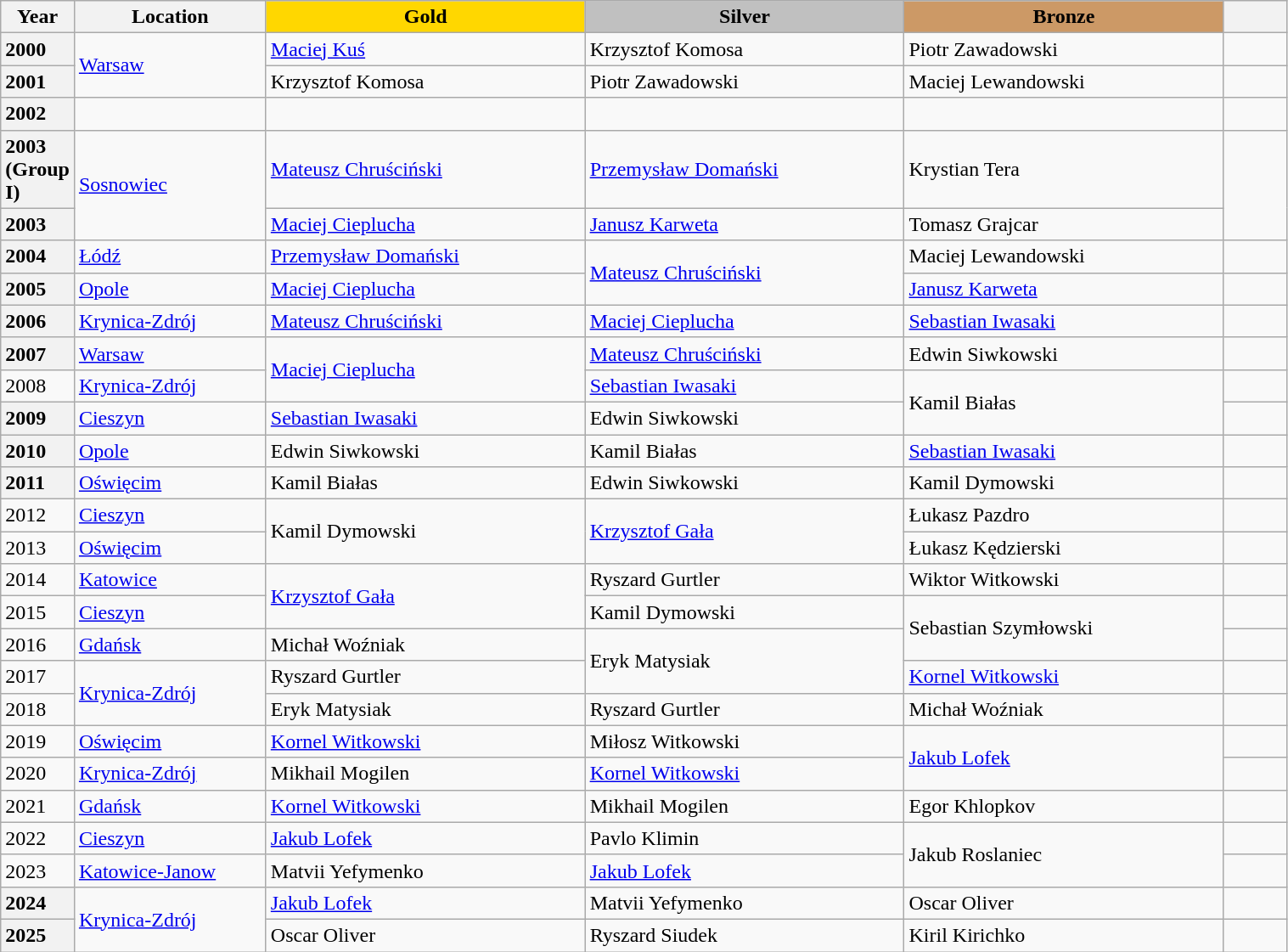<table class="wikitable unsortable" style="text-align:left; width:80%">
<tr>
<th scope="col" style="text-align:center; width:5%">Year</th>
<th scope="col" style="text-align:center; width:15%">Location</th>
<td scope="col" style="text-align:center; width:25%; background:gold"><strong>Gold</strong></td>
<td scope="col" style="text-align:center; width:25%; background:silver"><strong>Silver</strong></td>
<td scope="col" style="text-align:center; width:25%; background:#c96"><strong>Bronze</strong></td>
<th scope="col" style="text-align:center; width:5%"></th>
</tr>
<tr>
<th scope="row" style="text-align:left">2000</th>
<td rowspan="2"><a href='#'>Warsaw</a></td>
<td><a href='#'>Maciej Kuś</a></td>
<td>Krzysztof Komosa</td>
<td>Piotr Zawadowski</td>
<td></td>
</tr>
<tr>
<th scope="row" style="text-align:left">2001</th>
<td>Krzysztof Komosa</td>
<td>Piotr Zawadowski</td>
<td>Maciej Lewandowski</td>
<td></td>
</tr>
<tr>
<th style="text-align: left;">2002</th>
<td></td>
<td></td>
<td></td>
<td></td>
<td></td>
</tr>
<tr>
<th scope="row" style="text-align:left">2003<br>(Group I)</th>
<td rowspan="2"><a href='#'>Sosnowiec</a></td>
<td><a href='#'>Mateusz Chruściński</a></td>
<td><a href='#'>Przemysław Domański</a></td>
<td>Krystian Tera</td>
<td rowspan="2"></td>
</tr>
<tr>
<th scope="row" style="text-align:left">2003<br></th>
<td><a href='#'>Maciej Cieplucha</a></td>
<td><a href='#'>Janusz Karweta</a></td>
<td>Tomasz Grajcar</td>
</tr>
<tr>
<th scope="row" style="text-align:left">2004</th>
<td><a href='#'>Łódź</a></td>
<td><a href='#'>Przemysław Domański</a></td>
<td rowspan="2"><a href='#'>Mateusz Chruściński</a></td>
<td>Maciej Lewandowski</td>
<td></td>
</tr>
<tr>
<th scope="row" style="text-align:left">2005</th>
<td><a href='#'>Opole</a></td>
<td><a href='#'>Maciej Cieplucha</a></td>
<td><a href='#'>Janusz Karweta</a></td>
<td></td>
</tr>
<tr>
<th scope="row" style="text-align:left">2006</th>
<td><a href='#'>Krynica-Zdrój</a></td>
<td><a href='#'>Mateusz Chruściński</a></td>
<td><a href='#'>Maciej Cieplucha</a></td>
<td><a href='#'>Sebastian Iwasaki</a></td>
<td></td>
</tr>
<tr>
<th scope="row" style="text-align:left">2007</th>
<td><a href='#'>Warsaw</a></td>
<td rowspan="2"><a href='#'>Maciej Cieplucha</a></td>
<td><a href='#'>Mateusz Chruściński</a></td>
<td>Edwin Siwkowski</td>
<td></td>
</tr>
<tr>
<td>2008</td>
<td><a href='#'>Krynica-Zdrój</a></td>
<td><a href='#'>Sebastian Iwasaki</a></td>
<td rowspan="2">Kamil Białas</td>
<td></td>
</tr>
<tr>
<th scope="row" style="text-align:left">2009</th>
<td><a href='#'>Cieszyn</a></td>
<td><a href='#'>Sebastian Iwasaki</a></td>
<td>Edwin Siwkowski</td>
<td></td>
</tr>
<tr>
<th scope="row" style="text-align:left">2010</th>
<td><a href='#'>Opole</a></td>
<td>Edwin Siwkowski</td>
<td>Kamil Białas</td>
<td><a href='#'>Sebastian Iwasaki</a></td>
<td></td>
</tr>
<tr>
<th scope="row" style="text-align:left">2011</th>
<td><a href='#'>Oświęcim</a></td>
<td>Kamil Białas</td>
<td>Edwin Siwkowski</td>
<td>Kamil Dymowski</td>
<td></td>
</tr>
<tr>
<td>2012</td>
<td><a href='#'>Cieszyn</a></td>
<td rowspan="2">Kamil Dymowski</td>
<td rowspan="2"><a href='#'>Krzysztof Gała</a></td>
<td>Łukasz Pazdro</td>
<td></td>
</tr>
<tr>
<td>2013</td>
<td><a href='#'>Oświęcim</a></td>
<td>Łukasz Kędzierski</td>
<td></td>
</tr>
<tr>
<td>2014</td>
<td><a href='#'>Katowice</a></td>
<td rowspan="2"><a href='#'>Krzysztof Gała</a></td>
<td>Ryszard Gurtler</td>
<td>Wiktor Witkowski</td>
<td></td>
</tr>
<tr>
<td>2015</td>
<td><a href='#'>Cieszyn</a></td>
<td>Kamil Dymowski</td>
<td rowspan="2">Sebastian Szymłowski</td>
<td></td>
</tr>
<tr>
<td>2016</td>
<td><a href='#'>Gdańsk</a></td>
<td>Michał Woźniak</td>
<td rowspan="2">Eryk Matysiak</td>
<td></td>
</tr>
<tr>
<td>2017</td>
<td rowspan="2"><a href='#'>Krynica-Zdrój</a></td>
<td>Ryszard Gurtler</td>
<td><a href='#'>Kornel Witkowski</a></td>
<td></td>
</tr>
<tr>
<td>2018</td>
<td>Eryk Matysiak</td>
<td>Ryszard Gurtler</td>
<td>Michał Woźniak</td>
<td></td>
</tr>
<tr>
<td>2019</td>
<td><a href='#'>Oświęcim</a></td>
<td><a href='#'>Kornel Witkowski</a></td>
<td>Miłosz Witkowski</td>
<td rowspan="2"><a href='#'>Jakub Lofek</a></td>
<td></td>
</tr>
<tr>
<td>2020</td>
<td><a href='#'>Krynica-Zdrój</a></td>
<td>Mikhail Mogilen</td>
<td><a href='#'>Kornel Witkowski</a></td>
<td></td>
</tr>
<tr>
<td>2021</td>
<td><a href='#'>Gdańsk</a></td>
<td><a href='#'>Kornel Witkowski</a></td>
<td>Mikhail Mogilen</td>
<td>Egor Khlopkov</td>
<td></td>
</tr>
<tr>
<td>2022</td>
<td><a href='#'>Cieszyn</a></td>
<td><a href='#'>Jakub Lofek</a></td>
<td>Pavlo Klimin</td>
<td rowspan="2">Jakub Roslaniec</td>
<td></td>
</tr>
<tr>
<td>2023</td>
<td><a href='#'>Katowice-Janow</a></td>
<td>Matvii Yefymenko</td>
<td><a href='#'>Jakub Lofek</a></td>
<td></td>
</tr>
<tr>
<th scope="row" style="text-align:left">2024</th>
<td rowspan="2"><a href='#'>Krynica-Zdrój</a></td>
<td><a href='#'>Jakub Lofek</a></td>
<td>Matvii Yefymenko</td>
<td>Oscar Oliver</td>
<td></td>
</tr>
<tr>
<th scope="row" style="text-align:left">2025</th>
<td>Oscar Oliver</td>
<td>Ryszard Siudek</td>
<td>Kiril Kirichko</td>
<td></td>
</tr>
</table>
